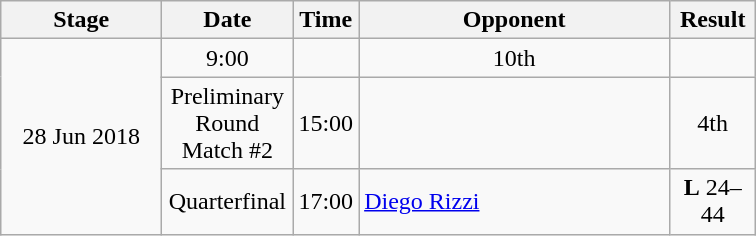<table class=wikitable>
<tr>
<th width=100>Stage</th>
<th width=80>Date</th>
<th width=10>Time</th>
<th width=200>Opponent</th>
<th width=50>Result</th>
</tr>
<tr align=center>
<td rowspan=3>28 Jun 2018</td>
<td>9:00</td>
<td></td>
<td>10th</td>
</tr>
<tr align=center>
<td>Preliminary Round Match #2</td>
<td>15:00</td>
<td></td>
<td>4th</td>
</tr>
<tr align=center>
<td>Quarterfinal</td>
<td>17:00</td>
<td align=left> <a href='#'>Diego Rizzi</a></td>
<td><strong>L</strong> 24–44</td>
</tr>
</table>
